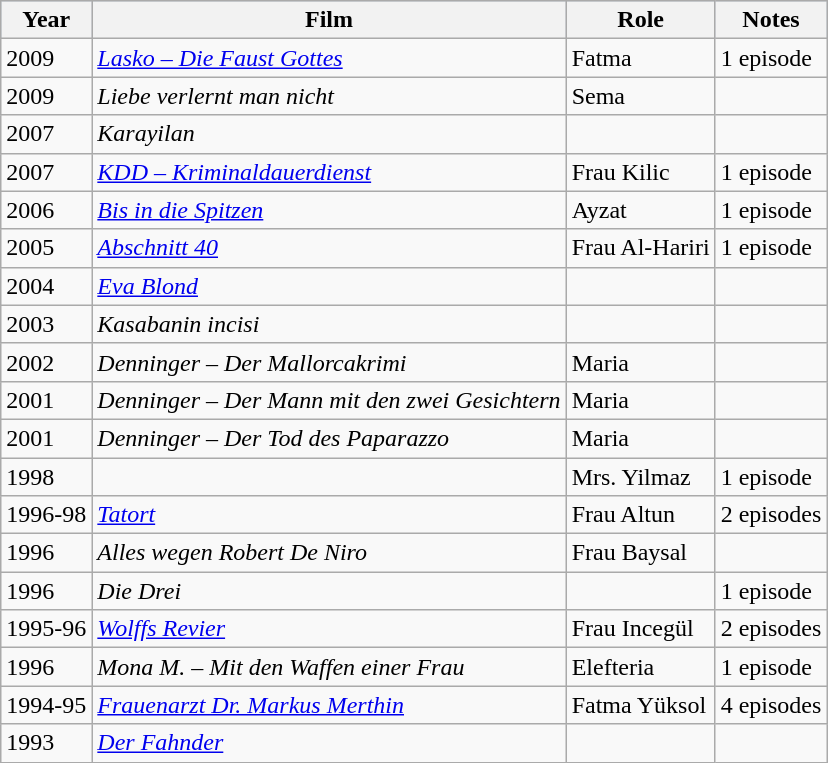<table class="wikitable">
<tr style="background:#B0C4DE;">
<th>Year</th>
<th>Film</th>
<th>Role</th>
<th>Notes</th>
</tr>
<tr>
<td>2009</td>
<td><em><a href='#'>Lasko – Die Faust Gottes</a></em></td>
<td>Fatma</td>
<td>1 episode</td>
</tr>
<tr>
<td>2009</td>
<td><em>Liebe verlernt man nicht</em></td>
<td>Sema</td>
<td></td>
</tr>
<tr>
<td>2007</td>
<td><em>Karayilan</em></td>
<td></td>
<td></td>
</tr>
<tr>
<td>2007</td>
<td><em><a href='#'>KDD – Kriminaldauerdienst</a></em></td>
<td>Frau Kilic</td>
<td>1 episode</td>
</tr>
<tr>
<td>2006</td>
<td><em><a href='#'>Bis in die Spitzen</a></em></td>
<td>Ayzat</td>
<td>1 episode</td>
</tr>
<tr>
<td>2005</td>
<td><em><a href='#'>Abschnitt 40</a></em></td>
<td>Frau Al-Hariri</td>
<td>1 episode</td>
</tr>
<tr>
<td>2004</td>
<td><em><a href='#'>Eva Blond</a></em></td>
<td></td>
<td></td>
</tr>
<tr>
<td>2003</td>
<td><em>Kasabanin incisi</em></td>
<td></td>
<td></td>
</tr>
<tr>
<td>2002</td>
<td><em>Denninger – Der Mallorcakrimi</em></td>
<td>Maria</td>
<td></td>
</tr>
<tr>
<td>2001</td>
<td><em>Denninger – Der Mann mit den zwei Gesichtern</em></td>
<td>Maria</td>
<td></td>
</tr>
<tr>
<td>2001</td>
<td><em>Denninger – Der Tod des Paparazzo</em></td>
<td>Maria</td>
<td></td>
</tr>
<tr>
<td>1998</td>
<td><em></em></td>
<td>Mrs. Yilmaz</td>
<td>1 episode</td>
</tr>
<tr>
<td>1996-98</td>
<td><em><a href='#'>Tatort</a></em></td>
<td>Frau Altun</td>
<td>2 episodes</td>
</tr>
<tr>
<td>1996</td>
<td><em>Alles wegen Robert De Niro</em></td>
<td>Frau Baysal</td>
<td></td>
</tr>
<tr>
<td>1996</td>
<td><em>Die Drei</em></td>
<td></td>
<td>1 episode</td>
</tr>
<tr>
<td>1995-96</td>
<td><em><a href='#'>Wolffs Revier</a></em></td>
<td>Frau Incegül</td>
<td>2 episodes</td>
</tr>
<tr>
<td>1996</td>
<td><em>Mona M. – Mit den Waffen einer Frau</em></td>
<td>Elefteria</td>
<td>1 episode</td>
</tr>
<tr>
<td>1994-95</td>
<td><em><a href='#'>Frauenarzt Dr. Markus Merthin</a></em></td>
<td>Fatma Yüksol</td>
<td>4 episodes</td>
</tr>
<tr>
<td>1993</td>
<td><em><a href='#'>Der Fahnder</a></em></td>
<td></td>
<td></td>
</tr>
</table>
